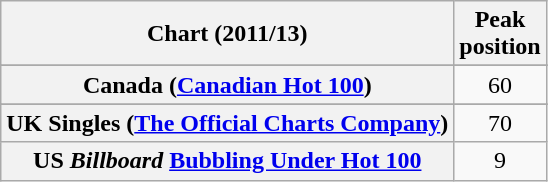<table class="wikitable plainrowheaders sortable">
<tr>
<th scope="col">Chart (2011/13)</th>
<th scope="col">Peak<br>position</th>
</tr>
<tr>
</tr>
<tr>
<th scope="row">Canada (<a href='#'>Canadian Hot 100</a>)</th>
<td style="text-align:center;">60</td>
</tr>
<tr>
</tr>
<tr>
</tr>
<tr>
</tr>
<tr>
</tr>
<tr>
<th scope="row">UK Singles (<a href='#'>The Official Charts Company</a>)</th>
<td style="text-align:center;">70</td>
</tr>
<tr>
<th scope="row">US <em> Billboard</em> <a href='#'>Bubbling Under Hot 100</a></th>
<td style="text-align:center;">9</td>
</tr>
</table>
